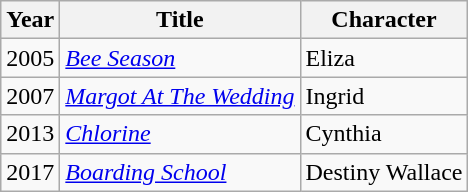<table class="wikitable">
<tr>
<th>Year</th>
<th>Title</th>
<th>Character</th>
</tr>
<tr>
<td>2005</td>
<td><em><a href='#'>Bee Season</a></em></td>
<td>Eliza</td>
</tr>
<tr>
<td>2007</td>
<td><em><a href='#'>Margot At The Wedding</a></em></td>
<td>Ingrid</td>
</tr>
<tr>
<td>2013</td>
<td><em><a href='#'>Chlorine</a></em></td>
<td>Cynthia</td>
</tr>
<tr>
<td>2017</td>
<td><em><a href='#'>Boarding School</a></em></td>
<td>Destiny Wallace</td>
</tr>
</table>
